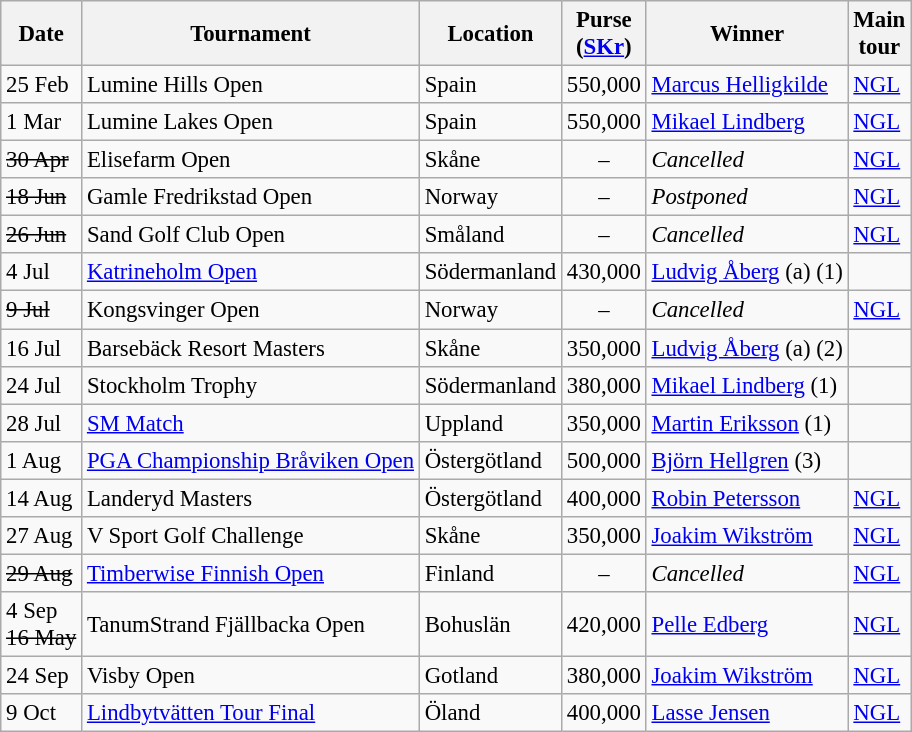<table class="wikitable" style="font-size:95%;">
<tr>
<th>Date</th>
<th>Tournament</th>
<th>Location</th>
<th>Purse<br>(<a href='#'>SKr</a>)</th>
<th>Winner</th>
<th>Main<br>tour</th>
</tr>
<tr>
<td>25 Feb</td>
<td>Lumine Hills Open</td>
<td>Spain</td>
<td align=right>550,000</td>
<td> <a href='#'>Marcus Helligkilde</a></td>
<td><a href='#'>NGL</a></td>
</tr>
<tr>
<td>1 Mar</td>
<td>Lumine Lakes Open</td>
<td>Spain</td>
<td align=right>550,000</td>
<td> <a href='#'>Mikael Lindberg</a></td>
<td><a href='#'>NGL</a></td>
</tr>
<tr>
<td><s>30 Apr</s></td>
<td>Elisefarm Open</td>
<td>Skåne</td>
<td align=center>–</td>
<td><em>Cancelled</em></td>
<td><a href='#'>NGL</a></td>
</tr>
<tr>
<td><s>18 Jun</s></td>
<td>Gamle Fredrikstad Open</td>
<td>Norway</td>
<td align=center>–</td>
<td><em>Postponed</em></td>
<td><a href='#'>NGL</a></td>
</tr>
<tr>
<td><s>26 Jun</s></td>
<td>Sand Golf Club Open</td>
<td>Småland</td>
<td align=center>–</td>
<td><em>Cancelled</em></td>
<td><a href='#'>NGL</a></td>
</tr>
<tr>
<td>4 Jul</td>
<td><a href='#'>Katrineholm Open</a></td>
<td>Södermanland</td>
<td align=right>430,000</td>
<td> <a href='#'>Ludvig Åberg</a> (a) (1)</td>
<td></td>
</tr>
<tr>
<td><s>9 Jul</s></td>
<td>Kongsvinger Open</td>
<td>Norway</td>
<td align=center>–</td>
<td><em>Cancelled</em></td>
<td><a href='#'>NGL</a></td>
</tr>
<tr>
<td>16 Jul</td>
<td>Barsebäck Resort Masters</td>
<td>Skåne</td>
<td align=right>350,000</td>
<td> <a href='#'>Ludvig Åberg</a> (a) (2)</td>
<td></td>
</tr>
<tr>
<td>24 Jul</td>
<td>Stockholm Trophy</td>
<td>Södermanland</td>
<td align=right>380,000</td>
<td> <a href='#'>Mikael Lindberg</a> (1)</td>
<td></td>
</tr>
<tr>
<td>28 Jul</td>
<td><a href='#'>SM Match</a></td>
<td>Uppland</td>
<td align=right>350,000</td>
<td> <a href='#'>Martin Eriksson</a> (1)</td>
<td></td>
</tr>
<tr>
<td>1 Aug</td>
<td><a href='#'>PGA Championship Bråviken Open</a></td>
<td>Östergötland</td>
<td align=right>500,000</td>
<td> <a href='#'>Björn Hellgren</a> (3)</td>
<td></td>
</tr>
<tr>
<td>14 Aug</td>
<td>Landeryd Masters</td>
<td>Östergötland</td>
<td align=right>400,000</td>
<td> <a href='#'>Robin Petersson</a></td>
<td><a href='#'>NGL</a></td>
</tr>
<tr>
<td>27 Aug</td>
<td>V Sport Golf Challenge</td>
<td>Skåne</td>
<td align=right>350,000</td>
<td> <a href='#'>Joakim Wikström</a></td>
<td><a href='#'>NGL</a></td>
</tr>
<tr>
<td><s>29 Aug</s></td>
<td><a href='#'>Timberwise Finnish Open</a></td>
<td>Finland</td>
<td align=center>–</td>
<td><em>Cancelled</em></td>
<td><a href='#'>NGL</a></td>
</tr>
<tr>
<td>4 Sep<br><s>16 May</s></td>
<td>TanumStrand Fjällbacka Open</td>
<td>Bohuslän</td>
<td align=right>420,000</td>
<td> <a href='#'>Pelle Edberg</a></td>
<td><a href='#'>NGL</a></td>
</tr>
<tr>
<td>24 Sep</td>
<td>Visby Open</td>
<td>Gotland</td>
<td align=right>380,000</td>
<td> <a href='#'>Joakim Wikström</a></td>
<td><a href='#'>NGL</a></td>
</tr>
<tr>
<td>9 Oct</td>
<td><a href='#'>Lindbytvätten Tour Final</a></td>
<td>Öland</td>
<td align=right>400,000</td>
<td> <a href='#'>Lasse Jensen</a></td>
<td><a href='#'>NGL</a></td>
</tr>
</table>
